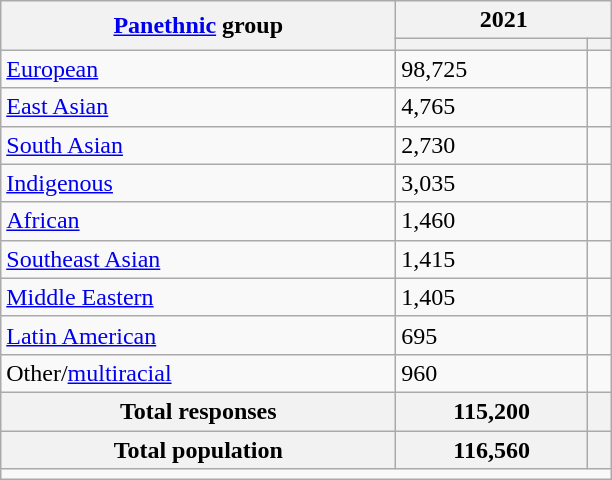<table class="wikitable collapsible sortable">
<tr>
<th rowspan="2"><a href='#'>Panethnic</a> group</th>
<th colspan="2">2021</th>
</tr>
<tr>
<th><a href='#'></a></th>
<th></th>
</tr>
<tr>
<td><a href='#'>European</a></td>
<td>98,725</td>
<td></td>
</tr>
<tr>
<td><a href='#'>East Asian</a></td>
<td>4,765</td>
<td></td>
</tr>
<tr>
<td><a href='#'>South Asian</a></td>
<td>2,730</td>
<td></td>
</tr>
<tr>
<td><a href='#'>Indigenous</a></td>
<td>3,035</td>
<td></td>
</tr>
<tr>
<td><a href='#'>African</a></td>
<td>1,460</td>
<td></td>
</tr>
<tr>
<td><a href='#'>Southeast Asian</a></td>
<td>1,415</td>
<td></td>
</tr>
<tr>
<td><a href='#'>Middle Eastern</a></td>
<td>1,405</td>
<td></td>
</tr>
<tr>
<td><a href='#'>Latin American</a></td>
<td>695</td>
<td></td>
</tr>
<tr>
<td>Other/<a href='#'>multiracial</a></td>
<td>960</td>
<td></td>
</tr>
<tr>
<th>Total responses</th>
<th>115,200</th>
<th></th>
</tr>
<tr class="sortbottom">
<th>Total population</th>
<th>116,560</th>
<th></th>
</tr>
<tr class="sortbottom">
<td colspan="15" style="width: 25em;"></td>
</tr>
</table>
